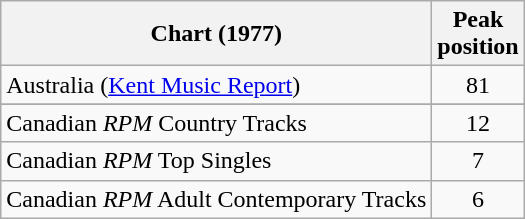<table class="wikitable sortable">
<tr>
<th align="left">Chart (1977)</th>
<th align="center">Peak<br>position</th>
</tr>
<tr>
<td>Australia (<a href='#'>Kent Music Report</a>)</td>
<td style="text-align:center;">81</td>
</tr>
<tr>
</tr>
<tr>
</tr>
<tr>
</tr>
<tr>
<td align="left">Canadian <em>RPM</em> Country Tracks</td>
<td align="center">12</td>
</tr>
<tr>
<td align="left">Canadian <em>RPM</em> Top Singles</td>
<td align="center">7</td>
</tr>
<tr>
<td align="left">Canadian <em>RPM</em> Adult Contemporary Tracks</td>
<td align="center">6</td>
</tr>
</table>
